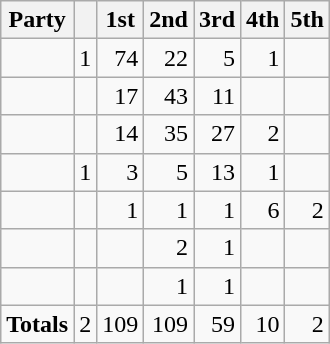<table class="wikitable" style="text-align:right;">
<tr>
<th>Party</th>
<th></th>
<th>1st</th>
<th>2nd</th>
<th>3rd</th>
<th>4th</th>
<th>5th</th>
</tr>
<tr>
<td style="text-align:left;"></td>
<td>1</td>
<td>74</td>
<td>22</td>
<td>5</td>
<td>1</td>
<td></td>
</tr>
<tr>
<td style="text-align:left;"></td>
<td></td>
<td>17</td>
<td>43</td>
<td>11</td>
<td></td>
<td></td>
</tr>
<tr>
<td style="text-align:left;"></td>
<td></td>
<td>14</td>
<td>35</td>
<td>27</td>
<td>2</td>
<td></td>
</tr>
<tr>
<td style="text-align:left;"></td>
<td>1</td>
<td>3</td>
<td>5</td>
<td>13</td>
<td>1</td>
<td></td>
</tr>
<tr>
<td style="text-align:left;"></td>
<td></td>
<td>1</td>
<td>1</td>
<td>1</td>
<td>6</td>
<td>2</td>
</tr>
<tr>
<td style="text-align:left;"></td>
<td></td>
<td></td>
<td>2</td>
<td>1</td>
<td></td>
<td></td>
</tr>
<tr>
<td style="text-align:left;"></td>
<td></td>
<td></td>
<td>1</td>
<td>1</td>
<td></td>
<td></td>
</tr>
<tr>
<td style="text-align:left;"><strong>Totals</strong></td>
<td>2</td>
<td>109</td>
<td>109</td>
<td>59</td>
<td>10</td>
<td>2</td>
</tr>
</table>
